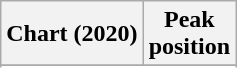<table class="wikitable sortable plainrowheaders" style="text-align:center">
<tr>
<th scope="col">Chart (2020)</th>
<th scope="col">Peak<br>position</th>
</tr>
<tr>
</tr>
<tr>
</tr>
</table>
